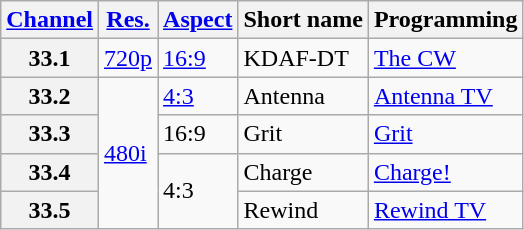<table class="wikitable">
<tr>
<th scope = "col"><a href='#'>Channel</a></th>
<th scope = "col"><a href='#'>Res.</a></th>
<th scope = "col"><a href='#'>Aspect</a></th>
<th scope = "col">Short name</th>
<th scope = "col">Programming</th>
</tr>
<tr>
<th scope = "row">33.1</th>
<td><a href='#'>720p</a></td>
<td><a href='#'>16:9</a></td>
<td>KDAF-DT</td>
<td><a href='#'>The CW</a></td>
</tr>
<tr>
<th scope = "row">33.2</th>
<td rowspan=4><a href='#'>480i</a></td>
<td><a href='#'>4:3</a></td>
<td>Antenna</td>
<td><a href='#'>Antenna TV</a></td>
</tr>
<tr>
<th scope = "row">33.3</th>
<td>16:9</td>
<td>Grit</td>
<td><a href='#'>Grit</a></td>
</tr>
<tr>
<th scope = "row">33.4</th>
<td rowspan=2>4:3</td>
<td>Charge</td>
<td><a href='#'>Charge!</a></td>
</tr>
<tr>
<th scope = "row">33.5</th>
<td>Rewind</td>
<td><a href='#'>Rewind TV</a></td>
</tr>
</table>
